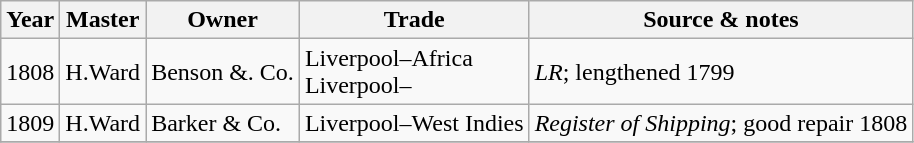<table class=" wikitable">
<tr>
<th>Year</th>
<th>Master</th>
<th>Owner</th>
<th>Trade</th>
<th>Source & notes</th>
</tr>
<tr>
<td>1808</td>
<td>H.Ward</td>
<td>Benson &. Co.</td>
<td>Liverpool–Africa<br>Liverpool–</td>
<td><em>LR</em>; lengthened 1799</td>
</tr>
<tr>
<td>1809</td>
<td>H.Ward</td>
<td>Barker & Co.</td>
<td>Liverpool–West Indies</td>
<td><em>Register of Shipping</em>; good repair 1808</td>
</tr>
<tr>
</tr>
</table>
